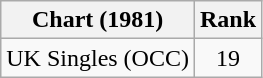<table class="wikitable">
<tr>
<th>Chart (1981)</th>
<th>Rank</th>
</tr>
<tr>
<td>UK Singles (OCC)</td>
<td align="center">19</td>
</tr>
</table>
